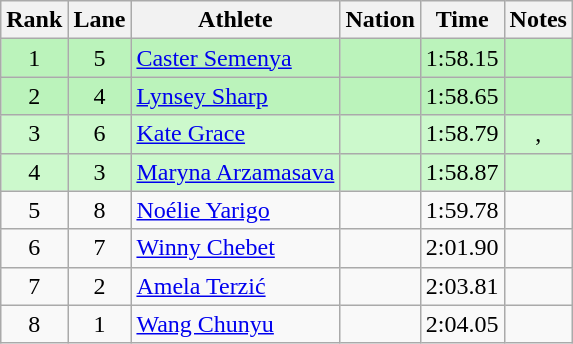<table class="wikitable sortable" style="text-align:center">
<tr>
<th>Rank</th>
<th>Lane</th>
<th>Athlete</th>
<th>Nation</th>
<th>Time</th>
<th>Notes</th>
</tr>
<tr bgcolor=#bbf3bb>
<td>1</td>
<td>5</td>
<td align=left><a href='#'>Caster Semenya</a></td>
<td align=left></td>
<td>1:58.15</td>
<td></td>
</tr>
<tr bgcolor=#bbf3bb>
<td>2</td>
<td>4</td>
<td align=left><a href='#'>Lynsey Sharp</a></td>
<td align=left></td>
<td>1:58.65</td>
<td></td>
</tr>
<tr bgcolor=#ccf9cc>
<td>3</td>
<td>6</td>
<td align=left><a href='#'>Kate Grace</a></td>
<td align=left></td>
<td>1:58.79</td>
<td>, </td>
</tr>
<tr bgcolor=#ccf9cc>
<td>4</td>
<td>3</td>
<td align=left><a href='#'>Maryna Arzamasava</a></td>
<td align=left></td>
<td>1:58.87</td>
<td></td>
</tr>
<tr>
<td>5</td>
<td>8</td>
<td align=left><a href='#'>Noélie Yarigo</a></td>
<td align=left></td>
<td>1:59.78</td>
<td></td>
</tr>
<tr>
<td>6</td>
<td>7</td>
<td align=left><a href='#'>Winny Chebet</a></td>
<td align=left></td>
<td>2:01.90</td>
<td></td>
</tr>
<tr>
<td>7</td>
<td>2</td>
<td align=left><a href='#'>Amela Terzić</a></td>
<td align=left></td>
<td>2:03.81</td>
<td></td>
</tr>
<tr>
<td>8</td>
<td>1</td>
<td align=left><a href='#'>Wang Chunyu</a></td>
<td align=left></td>
<td>2:04.05</td>
<td></td>
</tr>
</table>
